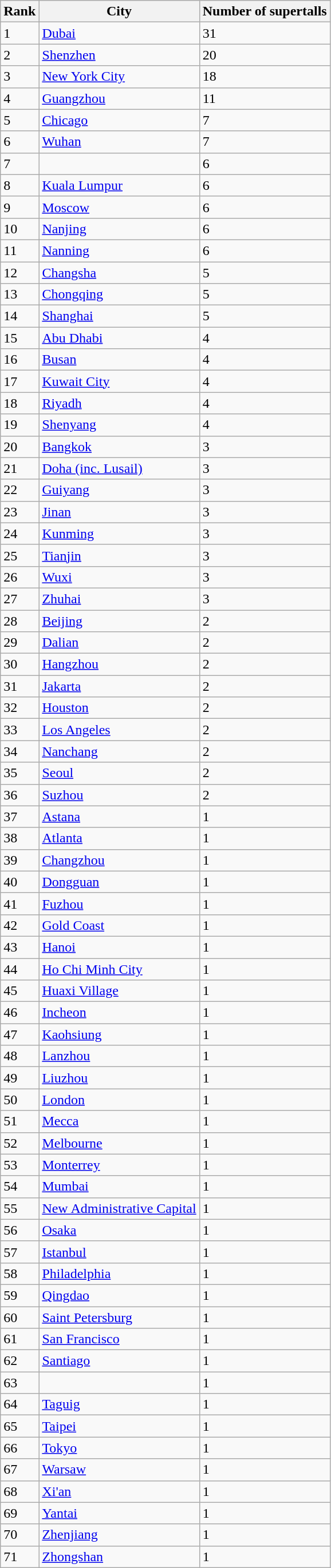<table class="wikitable sortable">
<tr>
<th>Rank</th>
<th>City</th>
<th>Number of supertalls</th>
</tr>
<tr>
<td>1</td>
<td> <a href='#'>Dubai</a></td>
<td>31</td>
</tr>
<tr>
<td>2</td>
<td> <a href='#'>Shenzhen</a></td>
<td>20</td>
</tr>
<tr>
<td>3</td>
<td> <a href='#'>New York City</a></td>
<td>18</td>
</tr>
<tr>
<td>4</td>
<td> <a href='#'>Guangzhou</a></td>
<td>11</td>
</tr>
<tr>
<td>5</td>
<td> <a href='#'>Chicago</a></td>
<td>7</td>
</tr>
<tr>
<td>6</td>
<td> <a href='#'>Wuhan</a></td>
<td>7</td>
</tr>
<tr>
<td>7</td>
<td></td>
<td>6</td>
</tr>
<tr>
<td>8</td>
<td> <a href='#'>Kuala Lumpur</a></td>
<td>6</td>
</tr>
<tr>
<td>9</td>
<td> <a href='#'>Moscow</a></td>
<td>6</td>
</tr>
<tr>
<td>10</td>
<td> <a href='#'>Nanjing</a></td>
<td>6</td>
</tr>
<tr>
<td>11</td>
<td> <a href='#'>Nanning</a></td>
<td>6</td>
</tr>
<tr>
<td>12</td>
<td> <a href='#'>Changsha</a></td>
<td>5</td>
</tr>
<tr>
<td>13</td>
<td> <a href='#'>Chongqing</a></td>
<td>5</td>
</tr>
<tr>
<td>14</td>
<td> <a href='#'>Shanghai</a></td>
<td>5</td>
</tr>
<tr>
<td>15</td>
<td> <a href='#'>Abu Dhabi</a></td>
<td>4</td>
</tr>
<tr>
<td>16</td>
<td> <a href='#'>Busan</a></td>
<td>4</td>
</tr>
<tr>
<td>17</td>
<td> <a href='#'>Kuwait City</a></td>
<td>4</td>
</tr>
<tr>
<td>18</td>
<td> <a href='#'>Riyadh</a></td>
<td>4</td>
</tr>
<tr>
<td>19</td>
<td> <a href='#'>Shenyang</a></td>
<td>4</td>
</tr>
<tr>
<td>20</td>
<td> <a href='#'>Bangkok</a></td>
<td>3</td>
</tr>
<tr>
<td>21</td>
<td> <a href='#'>Doha (inc. Lusail)</a></td>
<td>3</td>
</tr>
<tr>
<td>22</td>
<td> <a href='#'>Guiyang</a></td>
<td>3</td>
</tr>
<tr>
<td>23</td>
<td> <a href='#'>Jinan</a></td>
<td>3</td>
</tr>
<tr>
<td>24</td>
<td> <a href='#'>Kunming</a></td>
<td>3</td>
</tr>
<tr>
<td>25</td>
<td> <a href='#'>Tianjin</a></td>
<td>3</td>
</tr>
<tr>
<td>26</td>
<td> <a href='#'>Wuxi</a></td>
<td>3</td>
</tr>
<tr>
<td>27</td>
<td> <a href='#'>Zhuhai</a></td>
<td>3</td>
</tr>
<tr>
<td>28</td>
<td> <a href='#'>Beijing</a></td>
<td>2</td>
</tr>
<tr>
<td>29</td>
<td> <a href='#'>Dalian</a></td>
<td>2</td>
</tr>
<tr>
<td>30</td>
<td> <a href='#'>Hangzhou</a></td>
<td>2</td>
</tr>
<tr>
<td>31</td>
<td> <a href='#'>Jakarta</a></td>
<td>2</td>
</tr>
<tr>
<td>32</td>
<td> <a href='#'>Houston</a></td>
<td>2</td>
</tr>
<tr>
<td>33</td>
<td> <a href='#'>Los Angeles</a></td>
<td>2</td>
</tr>
<tr>
<td>34</td>
<td> <a href='#'>Nanchang</a></td>
<td>2</td>
</tr>
<tr>
<td>35</td>
<td> <a href='#'>Seoul</a></td>
<td>2</td>
</tr>
<tr>
<td>36</td>
<td> <a href='#'>Suzhou</a></td>
<td>2</td>
</tr>
<tr>
<td>37</td>
<td> <a href='#'>Astana</a></td>
<td>1</td>
</tr>
<tr>
<td>38</td>
<td> <a href='#'>Atlanta</a></td>
<td>1</td>
</tr>
<tr>
<td>39</td>
<td> <a href='#'>Changzhou</a></td>
<td>1</td>
</tr>
<tr>
<td>40</td>
<td> <a href='#'>Dongguan</a></td>
<td>1</td>
</tr>
<tr>
<td>41</td>
<td> <a href='#'>Fuzhou</a></td>
<td>1</td>
</tr>
<tr>
<td>42</td>
<td> <a href='#'>Gold Coast</a></td>
<td>1</td>
</tr>
<tr>
<td>43</td>
<td> <a href='#'>Hanoi</a></td>
<td>1</td>
</tr>
<tr>
<td>44</td>
<td> <a href='#'>Ho Chi Minh City</a></td>
<td>1</td>
</tr>
<tr>
<td>45</td>
<td> <a href='#'>Huaxi Village</a></td>
<td>1</td>
</tr>
<tr>
<td>46</td>
<td> <a href='#'>Incheon</a></td>
<td>1</td>
</tr>
<tr>
<td>47</td>
<td> <a href='#'>Kaohsiung</a></td>
<td>1</td>
</tr>
<tr>
<td>48</td>
<td> <a href='#'>Lanzhou</a></td>
<td>1</td>
</tr>
<tr>
<td>49</td>
<td> <a href='#'>Liuzhou</a></td>
<td>1</td>
</tr>
<tr>
<td>50</td>
<td> <a href='#'>London</a></td>
<td>1</td>
</tr>
<tr>
<td>51</td>
<td> <a href='#'>Mecca</a></td>
<td>1</td>
</tr>
<tr>
<td>52</td>
<td> <a href='#'>Melbourne</a></td>
<td>1</td>
</tr>
<tr>
<td>53</td>
<td> <a href='#'>Monterrey</a></td>
<td>1</td>
</tr>
<tr>
<td>54</td>
<td> <a href='#'>Mumbai</a></td>
<td>1</td>
</tr>
<tr>
<td>55</td>
<td> <a href='#'>New Administrative Capital</a></td>
<td>1</td>
</tr>
<tr>
<td>56</td>
<td> <a href='#'>Osaka</a></td>
<td>1</td>
</tr>
<tr>
<td>57</td>
<td> <a href='#'>Istanbul</a></td>
<td>1</td>
</tr>
<tr>
<td>58</td>
<td> <a href='#'>Philadelphia</a></td>
<td>1</td>
</tr>
<tr>
<td>59</td>
<td> <a href='#'>Qingdao</a></td>
<td>1</td>
</tr>
<tr>
<td>60</td>
<td> <a href='#'>Saint Petersburg</a></td>
<td>1</td>
</tr>
<tr>
<td>61</td>
<td> <a href='#'>San Francisco</a></td>
<td>1</td>
</tr>
<tr>
<td>62</td>
<td> <a href='#'>Santiago</a></td>
<td>1</td>
</tr>
<tr>
<td>63</td>
<td></td>
<td>1</td>
</tr>
<tr>
<td>64</td>
<td> <a href='#'>Taguig</a></td>
<td>1</td>
</tr>
<tr>
<td>65</td>
<td> <a href='#'>Taipei</a></td>
<td>1</td>
</tr>
<tr>
<td>66</td>
<td> <a href='#'>Tokyo</a></td>
<td>1</td>
</tr>
<tr>
<td>67</td>
<td> <a href='#'>Warsaw</a></td>
<td>1</td>
</tr>
<tr>
<td>68</td>
<td> <a href='#'>Xi'an</a></td>
<td>1</td>
</tr>
<tr>
<td>69</td>
<td> <a href='#'>Yantai</a></td>
<td>1</td>
</tr>
<tr>
<td>70</td>
<td> <a href='#'>Zhenjiang</a></td>
<td>1</td>
</tr>
<tr>
<td>71</td>
<td> <a href='#'>Zhongshan</a></td>
<td>1</td>
</tr>
</table>
